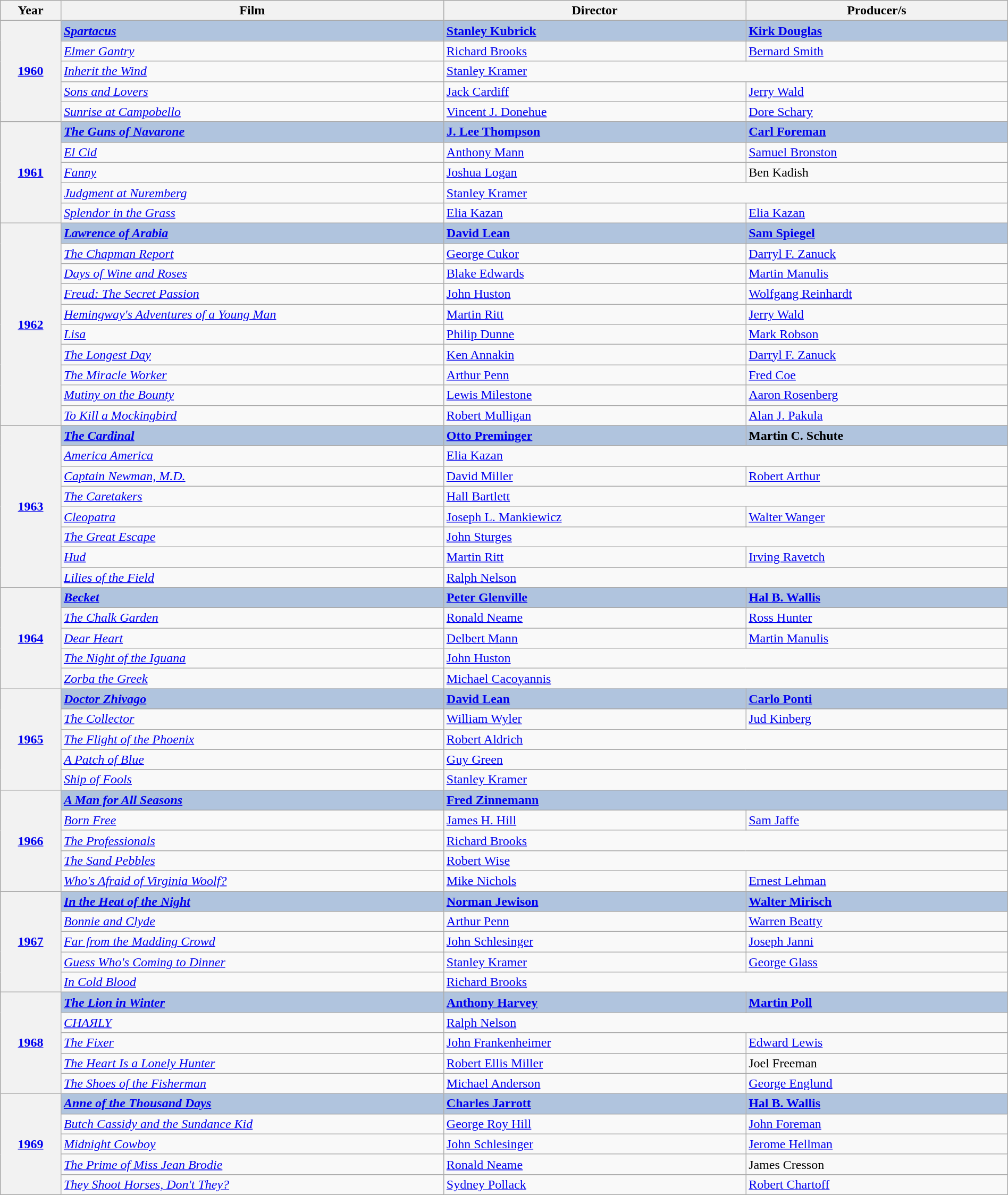<table class="wikitable sortable" style="width:100%; text-align:left">
<tr>
<th style="width:6%;">Year</th>
<th style="width:38%;">Film</th>
<th style="width:30%;">Director</th>
<th style="width:30%;">Producer/s</th>
</tr>
<tr>
<th rowspan="5" style="text-align:center;"><a href='#'>1960</a></th>
<td style="background:#B0C4DE;"><strong><em><a href='#'>Spartacus</a></em></strong></td>
<td style="background:#B0C4DE;"><strong><a href='#'>Stanley Kubrick</a></strong></td>
<td style="background:#B0C4DE;"><strong><a href='#'>Kirk Douglas</a></strong></td>
</tr>
<tr>
<td><em><a href='#'>Elmer Gantry</a></em></td>
<td><a href='#'>Richard Brooks</a></td>
<td><a href='#'>Bernard Smith</a></td>
</tr>
<tr>
<td><em><a href='#'>Inherit the Wind</a></em></td>
<td colspan="2"><a href='#'>Stanley Kramer</a></td>
</tr>
<tr>
<td><em><a href='#'>Sons and Lovers</a></em></td>
<td><a href='#'>Jack Cardiff</a></td>
<td><a href='#'>Jerry Wald</a></td>
</tr>
<tr>
<td><em><a href='#'>Sunrise at Campobello</a></em></td>
<td><a href='#'>Vincent J. Donehue</a></td>
<td><a href='#'>Dore Schary</a></td>
</tr>
<tr>
<th rowspan="5" style="text-align:center;"><a href='#'>1961</a></th>
<td style="background:#B0C4DE;"><strong><em><a href='#'>The Guns of Navarone</a></em></strong></td>
<td style="background:#B0C4DE;"><strong><a href='#'>J. Lee Thompson</a></strong></td>
<td style="background:#B0C4DE;"><strong><a href='#'>Carl Foreman</a></strong></td>
</tr>
<tr>
<td><em><a href='#'>El Cid</a></em></td>
<td><a href='#'>Anthony Mann</a></td>
<td><a href='#'>Samuel Bronston</a></td>
</tr>
<tr>
<td><em><a href='#'>Fanny</a></em></td>
<td><a href='#'>Joshua Logan</a></td>
<td>Ben Kadish</td>
</tr>
<tr>
<td><em><a href='#'>Judgment at Nuremberg</a></em></td>
<td colspan="2"><a href='#'>Stanley Kramer</a></td>
</tr>
<tr>
<td><em><a href='#'>Splendor in the Grass</a></em></td>
<td><a href='#'>Elia Kazan</a></td>
<td><a href='#'>Elia Kazan</a></td>
</tr>
<tr>
<th rowspan="10" style="text-align:center;"><a href='#'>1962</a></th>
<td style="background:#B0C4DE;"><strong><em><a href='#'>Lawrence of Arabia</a></em></strong></td>
<td style="background:#B0C4DE;"><strong><a href='#'>David Lean</a></strong></td>
<td style="background:#B0C4DE;"><strong><a href='#'>Sam Spiegel</a></strong></td>
</tr>
<tr>
<td><em><a href='#'>The Chapman Report</a></em></td>
<td><a href='#'>George Cukor</a></td>
<td><a href='#'>Darryl F. Zanuck</a></td>
</tr>
<tr>
<td><em><a href='#'>Days of Wine and Roses</a></em></td>
<td><a href='#'>Blake Edwards</a></td>
<td><a href='#'>Martin Manulis</a></td>
</tr>
<tr>
<td><em><a href='#'>Freud: The Secret Passion</a></em></td>
<td><a href='#'>John Huston</a></td>
<td><a href='#'>Wolfgang Reinhardt</a></td>
</tr>
<tr>
<td><em><a href='#'>Hemingway's Adventures of a Young Man</a></em></td>
<td><a href='#'>Martin Ritt</a></td>
<td><a href='#'>Jerry Wald</a></td>
</tr>
<tr>
<td><em><a href='#'>Lisa</a></em></td>
<td><a href='#'>Philip Dunne</a></td>
<td><a href='#'>Mark Robson</a></td>
</tr>
<tr>
<td><em><a href='#'>The Longest Day</a></em></td>
<td><a href='#'>Ken Annakin</a></td>
<td><a href='#'>Darryl F. Zanuck</a></td>
</tr>
<tr>
<td><em><a href='#'>The Miracle Worker</a></em></td>
<td><a href='#'>Arthur Penn</a></td>
<td><a href='#'>Fred Coe</a></td>
</tr>
<tr>
<td><em><a href='#'>Mutiny on the Bounty</a></em></td>
<td><a href='#'>Lewis Milestone</a></td>
<td><a href='#'>Aaron Rosenberg</a></td>
</tr>
<tr>
<td><em><a href='#'>To Kill a Mockingbird</a></em></td>
<td><a href='#'>Robert Mulligan</a></td>
<td><a href='#'>Alan J. Pakula</a></td>
</tr>
<tr>
<th rowspan="8" style="text-align:center;"><a href='#'>1963</a></th>
<td style="background:#B0C4DE;"><strong><em><a href='#'>The Cardinal</a></em></strong></td>
<td style="background:#B0C4DE;"><strong><a href='#'>Otto Preminger</a></strong></td>
<td style="background:#B0C4DE;"><strong>Martin C. Schute</strong></td>
</tr>
<tr>
<td><em><a href='#'>America America</a></em></td>
<td colspan="2"><a href='#'>Elia Kazan</a></td>
</tr>
<tr>
<td><em><a href='#'>Captain Newman, M.D.</a></em></td>
<td><a href='#'>David Miller</a></td>
<td><a href='#'>Robert Arthur</a></td>
</tr>
<tr>
<td><em><a href='#'>The Caretakers</a></em></td>
<td colspan="2"><a href='#'>Hall Bartlett</a></td>
</tr>
<tr>
<td><em><a href='#'>Cleopatra</a></em></td>
<td><a href='#'>Joseph L. Mankiewicz</a></td>
<td><a href='#'>Walter Wanger</a></td>
</tr>
<tr>
<td><em><a href='#'>The Great Escape</a></em></td>
<td colspan="2"><a href='#'>John Sturges</a></td>
</tr>
<tr>
<td><em><a href='#'>Hud</a></em></td>
<td><a href='#'>Martin Ritt</a></td>
<td><a href='#'>Irving Ravetch</a></td>
</tr>
<tr>
<td><em><a href='#'>Lilies of the Field</a></em></td>
<td colspan="2"><a href='#'>Ralph Nelson</a></td>
</tr>
<tr>
<th rowspan="5" style="text-align:center;"><a href='#'>1964</a></th>
<td style="background:#B0C4DE;"><strong><em><a href='#'>Becket</a></em></strong></td>
<td style="background:#B0C4DE;"><strong><a href='#'>Peter Glenville</a></strong></td>
<td style="background:#B0C4DE;"><strong><a href='#'>Hal B. Wallis</a></strong></td>
</tr>
<tr>
<td><em><a href='#'>The Chalk Garden</a></em></td>
<td><a href='#'>Ronald Neame</a></td>
<td><a href='#'>Ross Hunter</a></td>
</tr>
<tr>
<td><em><a href='#'>Dear Heart</a></em></td>
<td><a href='#'>Delbert Mann</a></td>
<td><a href='#'>Martin Manulis</a></td>
</tr>
<tr>
<td><em><a href='#'>The Night of the Iguana</a></em></td>
<td colspan="2"><a href='#'>John Huston</a></td>
</tr>
<tr>
<td><em><a href='#'>Zorba the Greek</a></em></td>
<td colspan="2"><a href='#'>Michael Cacoyannis</a></td>
</tr>
<tr>
<th rowspan="5" style="text-align:center;"><a href='#'>1965</a></th>
<td style="background:#B0C4DE;"><strong><em><a href='#'>Doctor Zhivago</a></em></strong></td>
<td style="background:#B0C4DE;"><strong><a href='#'>David Lean</a></strong></td>
<td style="background:#B0C4DE;"><strong><a href='#'>Carlo Ponti</a></strong></td>
</tr>
<tr>
<td><em><a href='#'>The Collector</a></em></td>
<td><a href='#'>William Wyler</a></td>
<td><a href='#'>Jud Kinberg</a></td>
</tr>
<tr>
<td><em><a href='#'>The Flight of the Phoenix</a></em></td>
<td colspan="2"><a href='#'>Robert Aldrich</a></td>
</tr>
<tr>
<td><em><a href='#'>A Patch of Blue</a></em></td>
<td colspan="2"><a href='#'>Guy Green</a></td>
</tr>
<tr>
<td><em><a href='#'>Ship of Fools</a></em></td>
<td colspan="2"><a href='#'>Stanley Kramer</a></td>
</tr>
<tr>
<th rowspan="5" style="text-align:center;"><a href='#'>1966</a></th>
<td style="background:#B0C4DE;"><strong><em><a href='#'>A Man for All Seasons</a></em></strong></td>
<td colspan="2" style="background:#B0C4DE;"><strong><a href='#'>Fred Zinnemann</a></strong></td>
</tr>
<tr>
<td><em><a href='#'>Born Free</a></em></td>
<td><a href='#'>James H. Hill</a></td>
<td><a href='#'>Sam Jaffe</a></td>
</tr>
<tr>
<td><em><a href='#'>The Professionals</a></em></td>
<td colspan="2"><a href='#'>Richard Brooks</a></td>
</tr>
<tr>
<td><em><a href='#'>The Sand Pebbles</a></em></td>
<td colspan="2"><a href='#'>Robert Wise</a></td>
</tr>
<tr>
<td><em><a href='#'>Who's Afraid of Virginia Woolf?</a></em></td>
<td><a href='#'>Mike Nichols</a></td>
<td><a href='#'>Ernest Lehman</a></td>
</tr>
<tr>
<th rowspan="5" style="text-align:center;"><a href='#'>1967</a></th>
<td style="background:#B0C4DE;"><strong><em><a href='#'>In the Heat of the Night</a></em></strong></td>
<td style="background:#B0C4DE;"><strong><a href='#'>Norman Jewison</a></strong></td>
<td style="background:#B0C4DE;"><strong><a href='#'>Walter Mirisch</a></strong></td>
</tr>
<tr>
<td><em><a href='#'>Bonnie and Clyde</a></em></td>
<td><a href='#'>Arthur Penn</a></td>
<td><a href='#'>Warren Beatty</a></td>
</tr>
<tr>
<td><em><a href='#'>Far from the Madding Crowd</a></em></td>
<td><a href='#'>John Schlesinger</a></td>
<td><a href='#'>Joseph Janni</a></td>
</tr>
<tr>
<td><em><a href='#'>Guess Who's Coming to Dinner</a></em></td>
<td><a href='#'>Stanley Kramer</a></td>
<td><a href='#'>George Glass</a></td>
</tr>
<tr>
<td><em><a href='#'>In Cold Blood</a></em></td>
<td colspan="2"><a href='#'>Richard Brooks</a></td>
</tr>
<tr>
<th rowspan="5" style="text-align:center;"><a href='#'>1968</a></th>
<td style="background:#B0C4DE;"><strong><em><a href='#'>The Lion in Winter</a></em></strong></td>
<td style="background:#B0C4DE;"><strong><a href='#'>Anthony Harvey</a></strong></td>
<td style="background:#B0C4DE;"><strong><a href='#'>Martin Poll</a></strong></td>
</tr>
<tr>
<td><em><a href='#'>CHAЯLY</a></em></td>
<td colspan="2"><a href='#'>Ralph Nelson</a></td>
</tr>
<tr>
<td><em><a href='#'>The Fixer</a></em></td>
<td><a href='#'>John Frankenheimer</a></td>
<td><a href='#'>Edward Lewis</a></td>
</tr>
<tr>
<td><em><a href='#'>The Heart Is a Lonely Hunter</a></em></td>
<td><a href='#'>Robert Ellis Miller</a></td>
<td>Joel Freeman</td>
</tr>
<tr>
<td><em><a href='#'>The Shoes of the Fisherman</a></em></td>
<td><a href='#'>Michael Anderson</a></td>
<td><a href='#'>George Englund</a></td>
</tr>
<tr>
<th rowspan="5" style="text-align:center;"><a href='#'>1969</a></th>
<td style="background:#B0C4DE;"><strong><em><a href='#'>Anne of the Thousand Days</a></em></strong></td>
<td style="background:#B0C4DE;"><strong><a href='#'>Charles Jarrott</a></strong></td>
<td style="background:#B0C4DE;"><strong><a href='#'>Hal B. Wallis</a></strong></td>
</tr>
<tr>
<td><em><a href='#'>Butch Cassidy and the Sundance Kid</a></em></td>
<td><a href='#'>George Roy Hill</a></td>
<td><a href='#'>John Foreman</a></td>
</tr>
<tr>
<td><em><a href='#'>Midnight Cowboy</a></em></td>
<td><a href='#'>John Schlesinger</a></td>
<td><a href='#'>Jerome Hellman</a></td>
</tr>
<tr>
<td><em><a href='#'>The Prime of Miss Jean Brodie</a></em></td>
<td><a href='#'>Ronald Neame</a></td>
<td>James Cresson</td>
</tr>
<tr>
<td><em><a href='#'>They Shoot Horses, Don't They?</a></em></td>
<td><a href='#'>Sydney Pollack</a></td>
<td><a href='#'>Robert Chartoff</a></td>
</tr>
</table>
